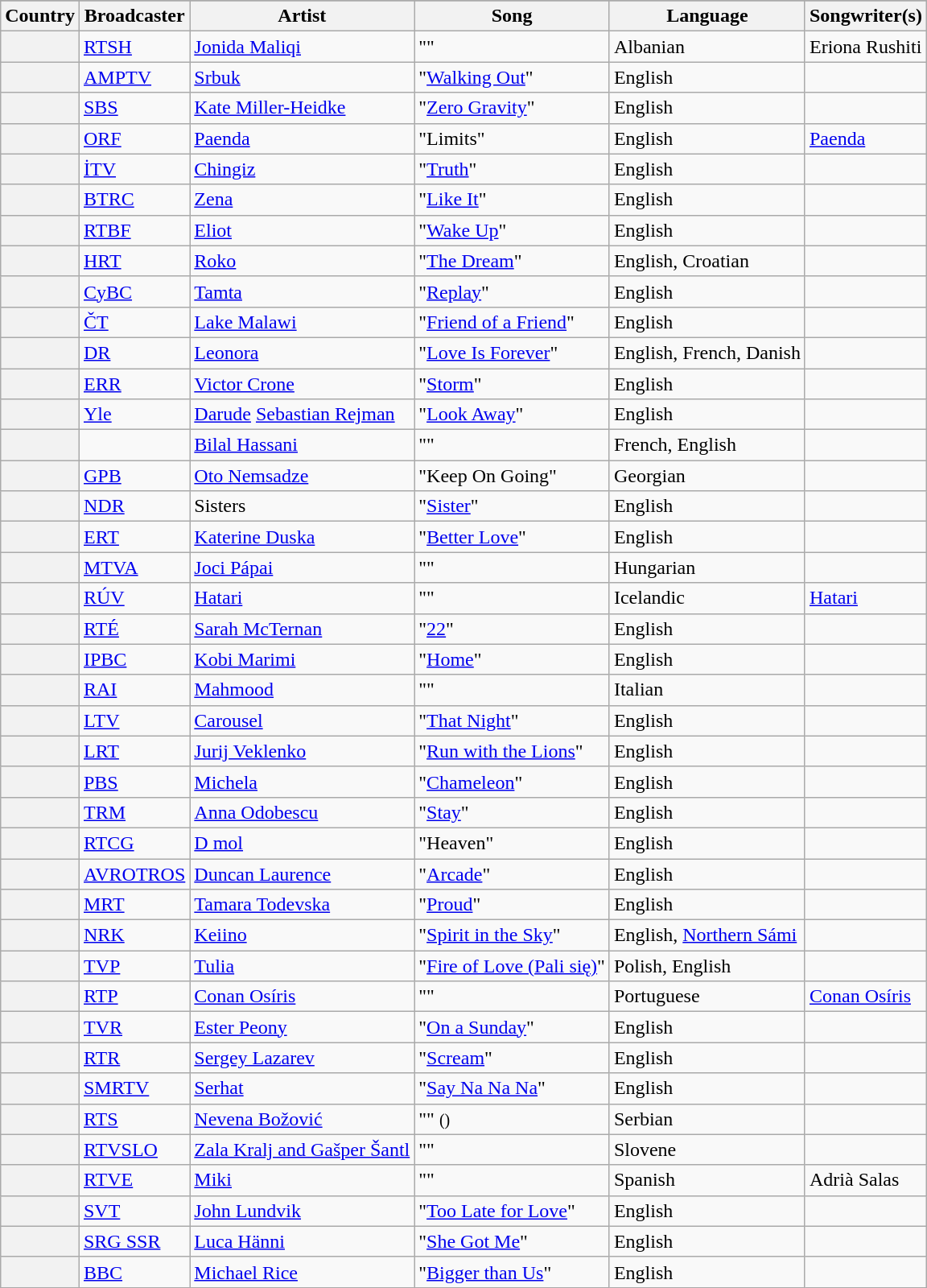<table class="wikitable plainrowheaders">
<tr>
</tr>
<tr>
<th scope="col">Country</th>
<th scope="col">Broadcaster</th>
<th scope="col">Artist</th>
<th scope="col">Song</th>
<th scope="col">Language</th>
<th scope="col">Songwriter(s)</th>
</tr>
<tr>
<th scope="row"></th>
<td><a href='#'>RTSH</a></td>
<td><a href='#'>Jonida Maliqi</a></td>
<td>""</td>
<td>Albanian</td>
<td>Eriona Rushiti</td>
</tr>
<tr>
<th scope="row"></th>
<td><a href='#'>AMPTV</a></td>
<td><a href='#'>Srbuk</a></td>
<td>"<a href='#'>Walking Out</a>"</td>
<td>English</td>
<td></td>
</tr>
<tr>
<th scope="row"></th>
<td><a href='#'>SBS</a></td>
<td><a href='#'>Kate Miller-Heidke</a></td>
<td>"<a href='#'>Zero Gravity</a>"</td>
<td>English</td>
<td></td>
</tr>
<tr>
<th scope="row"></th>
<td><a href='#'>ORF</a></td>
<td><a href='#'>Paenda</a></td>
<td>"Limits"</td>
<td>English</td>
<td><a href='#'>Paenda</a></td>
</tr>
<tr>
<th scope="row"></th>
<td><a href='#'>İTV</a></td>
<td><a href='#'>Chingiz</a></td>
<td>"<a href='#'>Truth</a>"</td>
<td>English</td>
<td></td>
</tr>
<tr>
<th scope="row"></th>
<td><a href='#'>BTRC</a></td>
<td><a href='#'>Zena</a></td>
<td>"<a href='#'>Like It</a>"</td>
<td>English</td>
<td></td>
</tr>
<tr>
<th scope="row"></th>
<td><a href='#'>RTBF</a></td>
<td><a href='#'>Eliot</a></td>
<td>"<a href='#'>Wake Up</a>"</td>
<td>English</td>
<td></td>
</tr>
<tr>
<th scope="row"></th>
<td><a href='#'>HRT</a></td>
<td><a href='#'>Roko</a></td>
<td>"<a href='#'>The Dream</a>"</td>
<td>English, Croatian</td>
<td></td>
</tr>
<tr>
<th scope="row"></th>
<td><a href='#'>CyBC</a></td>
<td><a href='#'>Tamta</a></td>
<td>"<a href='#'>Replay</a>"</td>
<td>English</td>
<td></td>
</tr>
<tr>
<th scope="row"></th>
<td><a href='#'>ČT</a></td>
<td><a href='#'>Lake Malawi</a></td>
<td>"<a href='#'>Friend of a Friend</a>"</td>
<td>English</td>
<td></td>
</tr>
<tr>
<th scope="row"></th>
<td><a href='#'>DR</a></td>
<td><a href='#'>Leonora</a></td>
<td>"<a href='#'>Love Is Forever</a>"</td>
<td>English, French, Danish</td>
<td></td>
</tr>
<tr>
<th scope="row"></th>
<td><a href='#'>ERR</a></td>
<td><a href='#'>Victor Crone</a></td>
<td>"<a href='#'>Storm</a>"</td>
<td>English</td>
<td></td>
</tr>
<tr>
<th scope="row"></th>
<td><a href='#'>Yle</a></td>
<td><a href='#'>Darude</a>  <a href='#'>Sebastian Rejman</a></td>
<td>"<a href='#'>Look Away</a>"</td>
<td>English</td>
<td></td>
</tr>
<tr>
<th scope="row"></th>
<td></td>
<td><a href='#'>Bilal Hassani</a></td>
<td>""</td>
<td>French, English</td>
<td></td>
</tr>
<tr>
<th scope="row"></th>
<td><a href='#'>GPB</a></td>
<td><a href='#'>Oto Nemsadze</a></td>
<td>"Keep On Going"</td>
<td>Georgian</td>
<td></td>
</tr>
<tr>
<th scope="row"></th>
<td><a href='#'>NDR</a></td>
<td>Sisters</td>
<td>"<a href='#'>Sister</a>"</td>
<td>English</td>
<td></td>
</tr>
<tr>
<th scope="row"></th>
<td><a href='#'>ERT</a></td>
<td><a href='#'>Katerine Duska</a></td>
<td>"<a href='#'>Better Love</a>"</td>
<td>English</td>
<td></td>
</tr>
<tr>
<th scope="row"></th>
<td><a href='#'>MTVA</a></td>
<td><a href='#'>Joci Pápai</a></td>
<td>""</td>
<td>Hungarian</td>
<td></td>
</tr>
<tr>
<th scope="row"></th>
<td><a href='#'>RÚV</a></td>
<td><a href='#'>Hatari</a></td>
<td>""</td>
<td>Icelandic</td>
<td><a href='#'>Hatari</a></td>
</tr>
<tr>
<th scope="row"></th>
<td><a href='#'>RTÉ</a></td>
<td><a href='#'>Sarah McTernan</a></td>
<td>"<a href='#'>22</a>"</td>
<td>English</td>
<td></td>
</tr>
<tr>
<th scope="row"></th>
<td><a href='#'>IPBC</a></td>
<td><a href='#'>Kobi Marimi</a></td>
<td>"<a href='#'>Home</a>"</td>
<td>English</td>
<td></td>
</tr>
<tr>
<th scope="row"></th>
<td><a href='#'>RAI</a></td>
<td><a href='#'>Mahmood</a></td>
<td>""</td>
<td>Italian</td>
<td></td>
</tr>
<tr>
<th scope="row"></th>
<td><a href='#'>LTV</a></td>
<td><a href='#'>Carousel</a></td>
<td>"<a href='#'>That Night</a>"</td>
<td>English</td>
<td></td>
</tr>
<tr>
<th scope="row"></th>
<td><a href='#'>LRT</a></td>
<td><a href='#'>Jurij Veklenko</a></td>
<td>"<a href='#'>Run with the Lions</a>"</td>
<td>English</td>
<td></td>
</tr>
<tr>
<th scope="row"></th>
<td><a href='#'>PBS</a></td>
<td><a href='#'>Michela</a></td>
<td>"<a href='#'>Chameleon</a>"</td>
<td>English</td>
<td></td>
</tr>
<tr>
<th scope="row"></th>
<td><a href='#'>TRM</a></td>
<td><a href='#'>Anna Odobescu</a></td>
<td>"<a href='#'>Stay</a>"</td>
<td>English</td>
<td></td>
</tr>
<tr>
<th scope="row"></th>
<td><a href='#'>RTCG</a></td>
<td><a href='#'>D mol</a></td>
<td>"Heaven"</td>
<td>English</td>
<td></td>
</tr>
<tr>
<th scope="row"></th>
<td><a href='#'>AVROTROS</a></td>
<td><a href='#'>Duncan Laurence</a></td>
<td>"<a href='#'>Arcade</a>"</td>
<td>English</td>
<td></td>
</tr>
<tr>
<th scope="row"></th>
<td><a href='#'>MRT</a></td>
<td><a href='#'>Tamara Todevska</a></td>
<td>"<a href='#'>Proud</a>"</td>
<td>English</td>
<td></td>
</tr>
<tr>
<th scope="row"></th>
<td><a href='#'>NRK</a></td>
<td><a href='#'>Keiino</a></td>
<td>"<a href='#'>Spirit in the Sky</a>"</td>
<td>English, <a href='#'>Northern Sámi</a></td>
<td></td>
</tr>
<tr>
<th scope="row"></th>
<td><a href='#'>TVP</a></td>
<td><a href='#'>Tulia</a></td>
<td>"<a href='#'>Fire of Love (<span>Pali się</span>)</a>"</td>
<td>Polish, English</td>
<td></td>
</tr>
<tr>
<th scope="row"></th>
<td><a href='#'>RTP</a></td>
<td><a href='#'>Conan Osíris</a></td>
<td>""</td>
<td>Portuguese</td>
<td><a href='#'>Conan Osíris</a></td>
</tr>
<tr>
<th scope="row"></th>
<td><a href='#'>TVR</a></td>
<td><a href='#'>Ester Peony</a></td>
<td>"<a href='#'>On a Sunday</a>"</td>
<td>English</td>
<td></td>
</tr>
<tr>
<th scope="row"></th>
<td><a href='#'>RTR</a></td>
<td><a href='#'>Sergey Lazarev</a></td>
<td>"<a href='#'>Scream</a>"</td>
<td>English</td>
<td></td>
</tr>
<tr>
<th scope="row"></th>
<td><a href='#'>SMRTV</a></td>
<td><a href='#'>Serhat</a></td>
<td>"<a href='#'>Say Na Na Na</a>"</td>
<td>English</td>
<td></td>
</tr>
<tr>
<th scope="row"></th>
<td><a href='#'>RTS</a></td>
<td><a href='#'>Nevena Božović</a></td>
<td>"" <small>()</small></td>
<td>Serbian</td>
<td></td>
</tr>
<tr>
<th scope="row"></th>
<td><a href='#'>RTVSLO</a></td>
<td><a href='#'>Zala Kralj and Gašper Šantl</a></td>
<td>""</td>
<td>Slovene</td>
<td></td>
</tr>
<tr>
<th scope="row"></th>
<td><a href='#'>RTVE</a></td>
<td><a href='#'>Miki</a></td>
<td>""</td>
<td>Spanish</td>
<td>Adrià Salas</td>
</tr>
<tr>
<th scope="row"></th>
<td><a href='#'>SVT</a></td>
<td><a href='#'>John Lundvik</a></td>
<td>"<a href='#'>Too Late for Love</a>"</td>
<td>English</td>
<td></td>
</tr>
<tr>
<th scope="row"></th>
<td><a href='#'>SRG SSR</a></td>
<td><a href='#'>Luca Hänni</a></td>
<td>"<a href='#'>She Got Me</a>"</td>
<td>English</td>
<td></td>
</tr>
<tr>
<th scope="row"></th>
<td><a href='#'>BBC</a></td>
<td><a href='#'>Michael Rice</a></td>
<td>"<a href='#'>Bigger than Us</a>"</td>
<td>English</td>
<td></td>
</tr>
</table>
